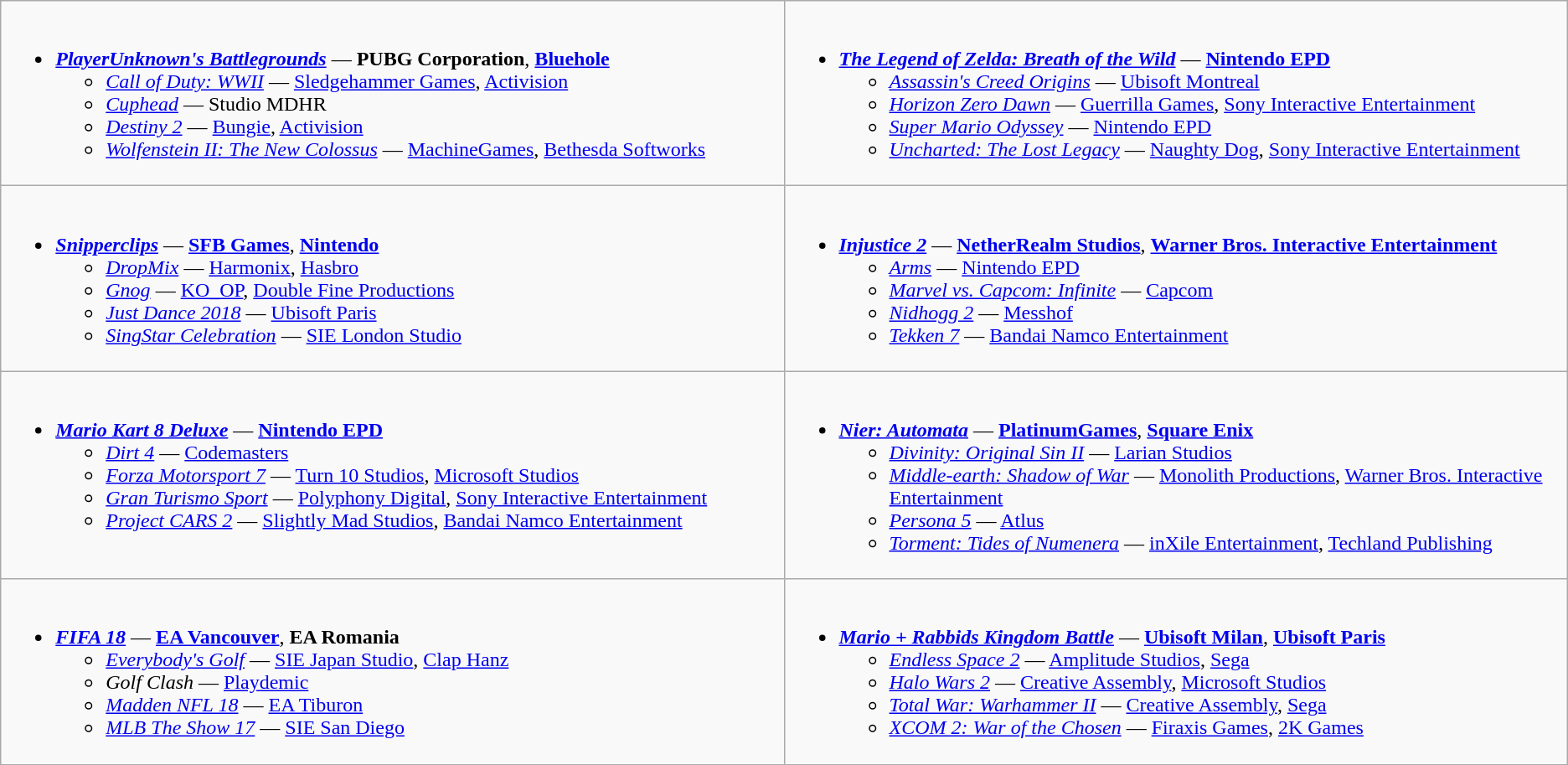<table class="wikitable">
<tr>
<td valign="top" width="50%"><br><ul><li><strong><em><a href='#'>PlayerUnknown's Battlegrounds</a></em></strong> — <strong>PUBG Corporation</strong>, <strong><a href='#'>Bluehole</a></strong><ul><li><em><a href='#'>Call of Duty: WWII</a></em> — <a href='#'>Sledgehammer Games</a>, <a href='#'>Activision</a></li><li><em><a href='#'>Cuphead</a></em> — Studio MDHR</li><li><em><a href='#'>Destiny 2</a></em> — <a href='#'>Bungie</a>, <a href='#'>Activision</a></li><li><em><a href='#'>Wolfenstein II: The New Colossus</a></em> — <a href='#'>MachineGames</a>, <a href='#'>Bethesda Softworks</a></li></ul></li></ul></td>
<td valign="top" width="50%"><br><ul><li><strong><em><a href='#'>The Legend of Zelda: Breath of the Wild</a></em></strong> — <strong><a href='#'>Nintendo EPD</a></strong><ul><li><em><a href='#'>Assassin's Creed Origins</a></em> — <a href='#'>Ubisoft Montreal</a></li><li><em><a href='#'>Horizon Zero Dawn</a></em> — <a href='#'>Guerrilla Games</a>, <a href='#'>Sony Interactive Entertainment</a></li><li><em><a href='#'>Super Mario Odyssey</a></em> — <a href='#'>Nintendo EPD</a></li><li><em><a href='#'>Uncharted: The Lost Legacy</a></em> — <a href='#'>Naughty Dog</a>, <a href='#'>Sony Interactive Entertainment</a></li></ul></li></ul></td>
</tr>
<tr>
<td valign="top" width="50%"><br><ul><li><strong><em><a href='#'>Snipperclips</a></em></strong> — <strong><a href='#'>SFB Games</a></strong>, <strong><a href='#'>Nintendo</a></strong><ul><li><em><a href='#'>DropMix</a></em> — <a href='#'>Harmonix</a>, <a href='#'>Hasbro</a></li><li><em><a href='#'>Gnog</a></em> — <a href='#'>KO_OP</a>, <a href='#'>Double Fine Productions</a></li><li><em><a href='#'>Just Dance 2018</a></em> — <a href='#'>Ubisoft Paris</a></li><li><em><a href='#'>SingStar Celebration</a></em> — <a href='#'>SIE London Studio</a></li></ul></li></ul></td>
<td valign="top" width="50%"><br><ul><li><strong><em><a href='#'>Injustice 2</a></em></strong> — <strong><a href='#'>NetherRealm Studios</a></strong>, <strong><a href='#'>Warner Bros. Interactive Entertainment</a></strong><ul><li><em><a href='#'>Arms</a></em> — <a href='#'>Nintendo EPD</a></li><li><em><a href='#'>Marvel vs. Capcom: Infinite</a></em> — <a href='#'>Capcom</a></li><li><em><a href='#'>Nidhogg 2</a></em> — <a href='#'>Messhof</a></li><li><em><a href='#'>Tekken 7</a></em> — <a href='#'>Bandai Namco Entertainment</a></li></ul></li></ul></td>
</tr>
<tr>
<td valign="top" width="50%"><br><ul><li><strong><em><a href='#'>Mario Kart 8 Deluxe</a></em></strong> — <strong><a href='#'>Nintendo EPD</a></strong><ul><li><em><a href='#'>Dirt 4</a></em> — <a href='#'>Codemasters</a></li><li><em><a href='#'>Forza Motorsport 7</a></em> — <a href='#'>Turn 10 Studios</a>, <a href='#'>Microsoft Studios</a></li><li><em><a href='#'>Gran Turismo Sport</a></em> — <a href='#'>Polyphony Digital</a>, <a href='#'>Sony Interactive Entertainment</a></li><li><em><a href='#'>Project CARS 2</a></em> — <a href='#'>Slightly Mad Studios</a>, <a href='#'>Bandai Namco Entertainment</a></li></ul></li></ul></td>
<td valign="top" width="50%"><br><ul><li><strong><em><a href='#'>Nier: Automata</a></em></strong> — <strong><a href='#'>PlatinumGames</a></strong>, <strong><a href='#'>Square Enix</a></strong><ul><li><em><a href='#'>Divinity: Original Sin II</a></em> — <a href='#'>Larian Studios</a></li><li><em><a href='#'>Middle-earth: Shadow of War</a></em> — <a href='#'>Monolith Productions</a>, <a href='#'>Warner Bros. Interactive Entertainment</a></li><li><em><a href='#'>Persona 5</a></em> — <a href='#'>Atlus</a></li><li><em><a href='#'>Torment: Tides of Numenera</a></em> — <a href='#'>inXile Entertainment</a>, <a href='#'>Techland Publishing</a></li></ul></li></ul></td>
</tr>
<tr>
<td valign="top" width="50%"><br><ul><li><strong><em><a href='#'>FIFA 18</a></em></strong> — <strong><a href='#'>EA Vancouver</a></strong>, <strong>EA Romania</strong><ul><li><em><a href='#'>Everybody's Golf</a></em> — <a href='#'>SIE Japan Studio</a>, <a href='#'>Clap Hanz</a></li><li><em>Golf Clash</em> — <a href='#'>Playdemic</a></li><li><em><a href='#'>Madden NFL 18</a></em> — <a href='#'>EA Tiburon</a></li><li><em><a href='#'>MLB The Show 17</a></em> — <a href='#'>SIE San Diego</a></li></ul></li></ul></td>
<td valign="top" width="50%"><br><ul><li><strong><em><a href='#'>Mario + Rabbids Kingdom Battle</a></em></strong> — <strong><a href='#'>Ubisoft Milan</a></strong>, <strong><a href='#'>Ubisoft Paris</a></strong><ul><li><em><a href='#'>Endless Space 2</a></em> — <a href='#'>Amplitude Studios</a>, <a href='#'>Sega</a></li><li><em><a href='#'>Halo Wars 2</a></em> — <a href='#'>Creative Assembly</a>, <a href='#'>Microsoft Studios</a></li><li><em><a href='#'>Total War: Warhammer II</a></em> — <a href='#'>Creative Assembly</a>, <a href='#'>Sega</a></li><li><em><a href='#'>XCOM 2: War of the Chosen</a></em> — <a href='#'>Firaxis Games</a>, <a href='#'>2K Games</a></li></ul></li></ul></td>
</tr>
</table>
